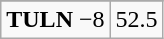<table class="wikitable">
<tr align="center">
</tr>
<tr align="center">
<td><strong>TULN</strong> −8</td>
<td>52.5</td>
</tr>
</table>
